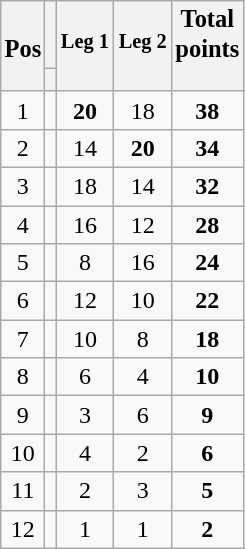<table class="wikitable sortable" style="text-align:center;">
<tr style="font-size:85%;vertical-align:top;">
<th style="border-bottom:1px solid transparent;padding:2px;font-size:120%;"><br>Pos</th>
<th></th>
<th style="border-bottom:1px solid transparent;;"><br>Leg 1</th>
<th style="border-bottom:1px solid transparent;;"><br>Leg 2</th>
<th style="border-bottom:1px solid transparent;padding:2px;font-size:120%;">Total<br>points</th>
</tr>
<tr style="line-height:8px;">
<th data-sort-type="number" max-width=4em></th>
<th data-sort-type="text" max-width=12em></th>
<th data-sort-type="number" max-width=8em></th>
<th data-sort-type="number" max-width=8em></th>
<th data-sort-type="number" max-width=5em> </th>
</tr>
<tr>
<td>1</td>
<td align=left></td>
<td><strong>20</strong></td>
<td>18</td>
<td><strong>38</strong></td>
</tr>
<tr>
<td>2</td>
<td align=left></td>
<td>14</td>
<td><strong>20</strong></td>
<td><strong>34</strong></td>
</tr>
<tr>
<td>3</td>
<td align=left></td>
<td>18</td>
<td>14</td>
<td><strong>32</strong></td>
</tr>
<tr>
<td>4</td>
<td align=left></td>
<td>16</td>
<td>12</td>
<td><strong>28</strong></td>
</tr>
<tr>
<td>5</td>
<td align=left></td>
<td>8</td>
<td>16</td>
<td><strong>24</strong></td>
</tr>
<tr>
<td>6</td>
<td align=left></td>
<td>12</td>
<td>10</td>
<td><strong>22</strong></td>
</tr>
<tr>
<td>7</td>
<td align=left></td>
<td>10</td>
<td>8</td>
<td><strong>18</strong></td>
</tr>
<tr>
<td>8</td>
<td align=left></td>
<td>6</td>
<td>4</td>
<td><strong>10</strong></td>
</tr>
<tr>
<td>9</td>
<td align=left></td>
<td>3</td>
<td>6</td>
<td><strong>9</strong></td>
</tr>
<tr>
<td>10</td>
<td align=left></td>
<td>4</td>
<td>2</td>
<td><strong>6</strong></td>
</tr>
<tr>
<td>11</td>
<td align=left></td>
<td>2</td>
<td>3</td>
<td><strong>5</strong></td>
</tr>
<tr>
<td>12</td>
<td align=left></td>
<td>1</td>
<td>1</td>
<td><strong>2</strong></td>
</tr>
</table>
